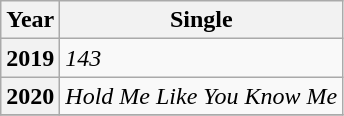<table class="wikitable sortable plainrowheaders">
<tr>
<th scope="col">Year</th>
<th scope="col" class="unsortable">Single</th>
</tr>
<tr>
<th scope="row">2019</th>
<td><em>143</em></td>
</tr>
<tr>
<th scope="row">2020</th>
<td><em>Hold Me Like You Know Me</em></td>
</tr>
<tr>
</tr>
</table>
